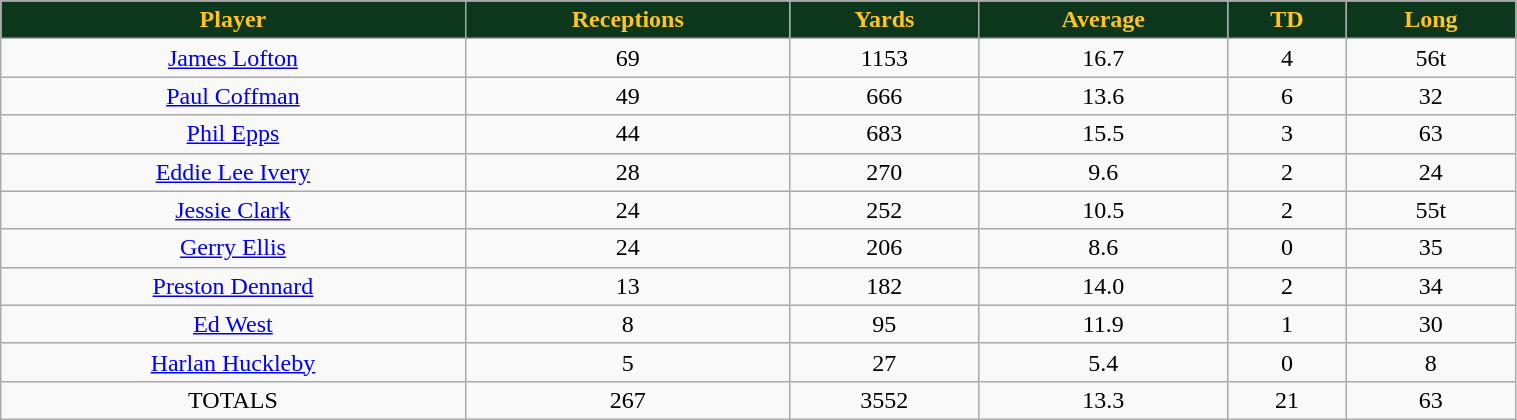<table class="wikitable" width="80%">
<tr align="center"  style="background:#0C371D;color:#ffc322;">
<td><strong>Player</strong></td>
<td><strong>Receptions</strong></td>
<td><strong>Yards</strong></td>
<td><strong>Average</strong></td>
<td><strong>TD</strong></td>
<td><strong>Long</strong></td>
</tr>
<tr align="center" bgcolor="">
<td><a href='#'>James Lofton</a></td>
<td>69</td>
<td>1153</td>
<td>16.7</td>
<td>4</td>
<td>56t</td>
</tr>
<tr align="center" bgcolor="">
<td><a href='#'>Paul Coffman</a></td>
<td>49</td>
<td>666</td>
<td>13.6</td>
<td>6</td>
<td>32</td>
</tr>
<tr align="center" bgcolor="">
<td><a href='#'>Phil Epps</a></td>
<td>44</td>
<td>683</td>
<td>15.5</td>
<td>3</td>
<td>63</td>
</tr>
<tr align="center" bgcolor="">
<td><a href='#'>Eddie Lee Ivery</a></td>
<td>28</td>
<td>270</td>
<td>9.6</td>
<td>2</td>
<td>24</td>
</tr>
<tr align="center" bgcolor="">
<td><a href='#'>Jessie Clark</a></td>
<td>24</td>
<td>252</td>
<td>10.5</td>
<td>2</td>
<td>55t</td>
</tr>
<tr align="center" bgcolor="">
<td><a href='#'>Gerry Ellis</a></td>
<td>24</td>
<td>206</td>
<td>8.6</td>
<td>0</td>
<td>35</td>
</tr>
<tr align="center" bgcolor="">
<td><a href='#'>Preston Dennard</a></td>
<td>13</td>
<td>182</td>
<td>14.0</td>
<td>2</td>
<td>34</td>
</tr>
<tr align="center" bgcolor="">
<td><a href='#'>Ed West</a></td>
<td>8</td>
<td>95</td>
<td>11.9</td>
<td>1</td>
<td>30</td>
</tr>
<tr align="center" bgcolor="">
<td><a href='#'>Harlan Huckleby</a></td>
<td>5</td>
<td>27</td>
<td>5.4</td>
<td>0</td>
<td>8</td>
</tr>
<tr align="center" bgcolor="">
<td>TOTALS</td>
<td>267</td>
<td>3552</td>
<td>13.3</td>
<td>21</td>
<td>63</td>
</tr>
</table>
